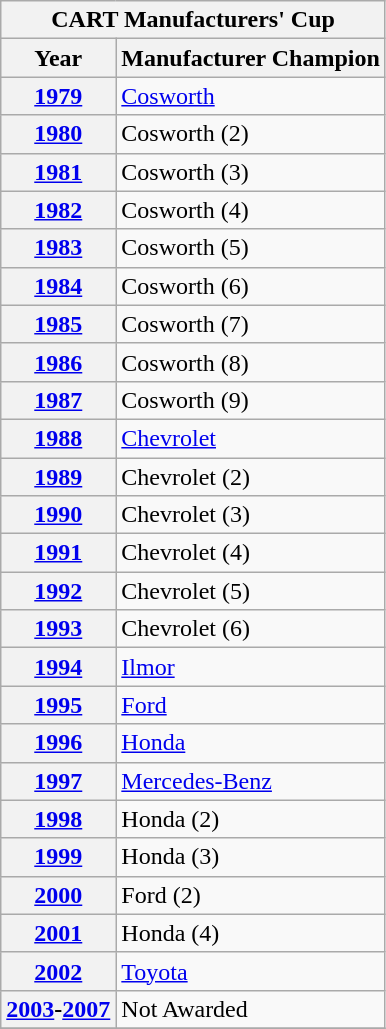<table class="wikitable">
<tr>
<th colspan=7>CART Manufacturers' Cup</th>
</tr>
<tr>
<th>Year</th>
<th colspan=3>Manufacturer Champion</th>
</tr>
<tr>
<th><a href='#'>1979</a></th>
<td><a href='#'>Cosworth</a></td>
</tr>
<tr>
<th><a href='#'>1980</a></th>
<td>Cosworth (2)</td>
</tr>
<tr>
<th><a href='#'>1981</a></th>
<td>Cosworth (3)</td>
</tr>
<tr>
<th><a href='#'>1982</a></th>
<td>Cosworth (4)</td>
</tr>
<tr>
<th><a href='#'>1983</a></th>
<td>Cosworth (5)</td>
</tr>
<tr>
<th><a href='#'>1984</a></th>
<td>Cosworth (6)</td>
</tr>
<tr>
<th><a href='#'>1985</a></th>
<td>Cosworth (7)</td>
</tr>
<tr>
<th><a href='#'>1986</a></th>
<td>Cosworth (8)</td>
</tr>
<tr>
<th><a href='#'>1987</a></th>
<td>Cosworth (9)</td>
</tr>
<tr>
<th><a href='#'>1988</a></th>
<td><a href='#'>Chevrolet</a></td>
</tr>
<tr>
<th><a href='#'>1989</a></th>
<td>Chevrolet (2)</td>
</tr>
<tr>
<th><a href='#'>1990</a></th>
<td>Chevrolet (3)</td>
</tr>
<tr>
<th><a href='#'>1991</a></th>
<td>Chevrolet (4)</td>
</tr>
<tr>
<th><a href='#'>1992</a></th>
<td>Chevrolet (5)</td>
</tr>
<tr>
<th><a href='#'>1993</a></th>
<td>Chevrolet (6)</td>
</tr>
<tr>
<th><a href='#'>1994</a></th>
<td><a href='#'>Ilmor</a></td>
</tr>
<tr>
<th><a href='#'>1995</a></th>
<td><a href='#'>Ford</a></td>
</tr>
<tr>
<th><a href='#'>1996</a></th>
<td><a href='#'>Honda</a></td>
</tr>
<tr>
<th><a href='#'>1997</a></th>
<td><a href='#'>Mercedes-Benz</a></td>
</tr>
<tr>
<th><a href='#'>1998</a></th>
<td>Honda (2)</td>
</tr>
<tr>
<th><a href='#'>1999</a></th>
<td>Honda (3)</td>
</tr>
<tr>
<th><a href='#'>2000</a></th>
<td>Ford (2) </td>
</tr>
<tr>
<th><a href='#'>2001</a></th>
<td>Honda (4) </td>
</tr>
<tr>
<th><a href='#'>2002</a></th>
<td><a href='#'>Toyota</a></td>
</tr>
<tr>
<th><a href='#'>2003</a>-<a href='#'>2007</a></th>
<td>Not Awarded</td>
</tr>
<tr>
</tr>
</table>
